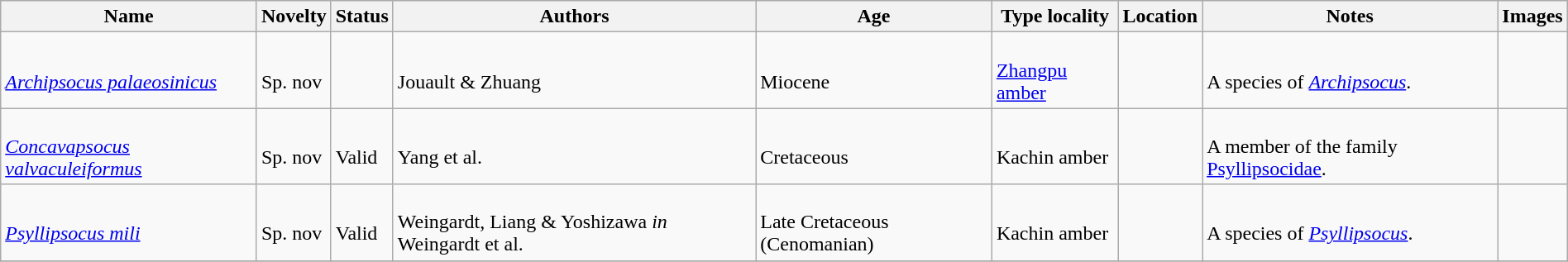<table class="wikitable sortable" align="center" width="100%">
<tr>
<th>Name</th>
<th>Novelty</th>
<th>Status</th>
<th>Authors</th>
<th>Age</th>
<th>Type locality</th>
<th>Location</th>
<th>Notes</th>
<th>Images</th>
</tr>
<tr>
<td><br><em><a href='#'>Archipsocus palaeosinicus</a></em></td>
<td><br>Sp. nov</td>
<td></td>
<td><br>Jouault & Zhuang</td>
<td><br>Miocene</td>
<td><br><a href='#'>Zhangpu amber</a></td>
<td><br></td>
<td><br>A species of <em><a href='#'>Archipsocus</a></em>.</td>
<td></td>
</tr>
<tr>
<td><br><em><a href='#'>Concavapsocus valvaculeiformus</a></em></td>
<td><br>Sp. nov</td>
<td><br>Valid</td>
<td><br>Yang et al.</td>
<td><br>Cretaceous</td>
<td><br>Kachin amber</td>
<td><br></td>
<td><br>A member of the family <a href='#'>Psyllipsocidae</a>.</td>
<td></td>
</tr>
<tr>
<td><br><em><a href='#'>Psyllipsocus mili</a></em></td>
<td><br>Sp. nov</td>
<td><br>Valid</td>
<td><br>Weingardt, Liang & Yoshizawa <em>in</em> Weingardt et al.</td>
<td><br>Late Cretaceous (Cenomanian)</td>
<td><br>Kachin amber</td>
<td><br></td>
<td><br>A species of <em><a href='#'>Psyllipsocus</a></em>.</td>
<td></td>
</tr>
<tr>
</tr>
</table>
